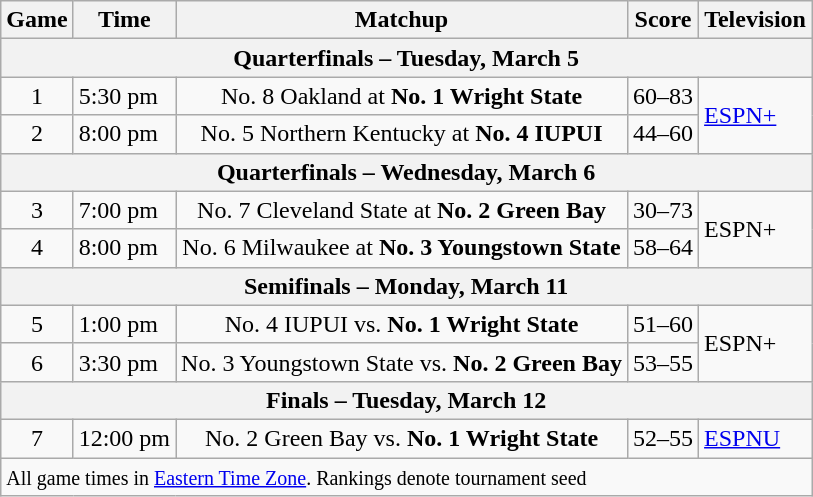<table class="wikitable">
<tr>
<th>Game</th>
<th>Time</th>
<th>Matchup</th>
<th>Score</th>
<th>Television</th>
</tr>
<tr>
<th colspan=5>Quarterfinals – Tuesday, March 5</th>
</tr>
<tr>
<td align=center>1</td>
<td>5:30 pm</td>
<td align=center>No. 8 Oakland at <strong>No. 1 Wright State</strong></td>
<td align=center>60–83</td>
<td rowspan=2><a href='#'>ESPN+</a></td>
</tr>
<tr>
<td align=center>2</td>
<td>8:00 pm</td>
<td align=center>No. 5 Northern Kentucky at <strong>No. 4 IUPUI</strong></td>
<td align=center>44–60</td>
</tr>
<tr>
<th colspan=5>Quarterfinals – Wednesday, March 6</th>
</tr>
<tr>
<td align=center>3</td>
<td>7:00 pm</td>
<td align=center>No. 7 Cleveland State at <strong>No. 2 Green Bay</strong></td>
<td align=center>30–73</td>
<td rowspan=2>ESPN+</td>
</tr>
<tr>
<td align=center>4</td>
<td>8:00 pm</td>
<td align=center>No. 6 Milwaukee at <strong>No. 3 Youngstown State</strong></td>
<td align=center>58–64</td>
</tr>
<tr>
<th colspan=5>Semifinals – Monday, March 11</th>
</tr>
<tr>
<td align=center>5</td>
<td>1:00 pm</td>
<td align=center>No. 4 IUPUI vs. <strong>No. 1 Wright State</strong></td>
<td align=center>51–60</td>
<td rowspan=2>ESPN+</td>
</tr>
<tr>
<td align=center>6</td>
<td>3:30 pm</td>
<td align=center>No. 3 Youngstown State vs. <strong>No. 2 Green Bay</strong></td>
<td align=center>53–55</td>
</tr>
<tr>
<th colspan=5>Finals – Tuesday, March 12</th>
</tr>
<tr>
<td align=center>7</td>
<td>12:00 pm</td>
<td align=center>No. 2 Green Bay vs. <strong>No. 1 Wright State</strong></td>
<td align=center>52–55</td>
<td><a href='#'>ESPNU</a></td>
</tr>
<tr>
<td colspan=5><small>All game times in <a href='#'>Eastern Time Zone</a>. Rankings denote tournament seed</small></td>
</tr>
</table>
